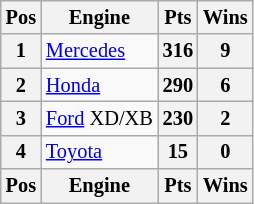<table class="wikitable" style="font-size: 85%;; text-align:center;">
<tr valign="top">
<th valign="middle">Pos</th>
<th valign="middle">Engine</th>
<th valign="middle">Pts</th>
<th valign="middle">Wins</th>
</tr>
<tr>
<th>1</th>
<td align="left"> <a href='#'>Mercedes</a></td>
<th>316</th>
<th>9</th>
</tr>
<tr>
<th>2</th>
<td align="left"> <a href='#'>Honda</a></td>
<th>290</th>
<th>6</th>
</tr>
<tr>
<th>3</th>
<td align="left"> <a href='#'>Ford</a> XD/XB</td>
<th>230</th>
<th>2</th>
</tr>
<tr>
<th>4</th>
<td align="left"> <a href='#'>Toyota</a></td>
<th>15</th>
<th>0</th>
</tr>
<tr valign="top">
<th valign="middle">Pos</th>
<th valign="middle">Engine</th>
<th valign="middle">Pts</th>
<th valign="middle">Wins</th>
</tr>
</table>
